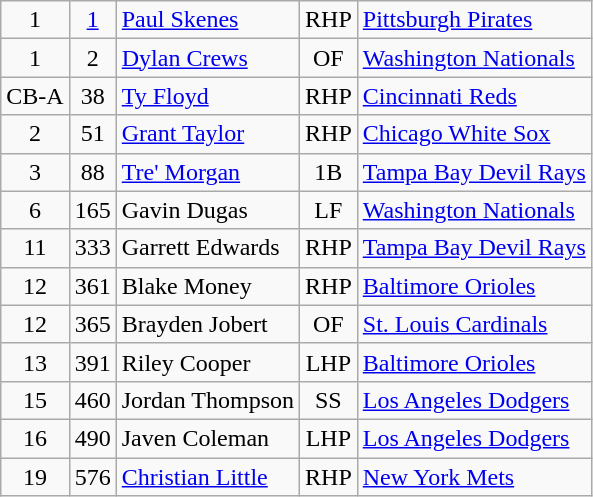<table class="wikitable">
<tr align="center">
<td>1</td>
<td><a href='#'>1</a></td>
<td align="left"><a href='#'>Paul Skenes</a></td>
<td>RHP</td>
<td align="left"><a href='#'>Pittsburgh Pirates</a></td>
</tr>
<tr align="center">
<td>1</td>
<td>2</td>
<td align="left"><a href='#'>Dylan Crews</a></td>
<td>OF</td>
<td align="left"><a href='#'>Washington Nationals</a></td>
</tr>
<tr align="center">
<td>CB-A</td>
<td>38</td>
<td align="left"><a href='#'>Ty Floyd</a></td>
<td>RHP</td>
<td align="left"><a href='#'>Cincinnati Reds</a></td>
</tr>
<tr align="center">
<td>2</td>
<td>51</td>
<td align="left"><a href='#'>Grant Taylor</a></td>
<td>RHP</td>
<td align="left"><a href='#'>Chicago White Sox</a></td>
</tr>
<tr align="center">
<td>3</td>
<td>88</td>
<td align="left"><a href='#'>Tre' Morgan</a></td>
<td>1B</td>
<td align="left"><a href='#'>Tampa Bay Devil Rays</a></td>
</tr>
<tr align="center">
<td>6</td>
<td>165</td>
<td align="left">Gavin Dugas</td>
<td>LF</td>
<td align="left"><a href='#'>Washington Nationals</a></td>
</tr>
<tr align="center">
<td>11</td>
<td>333</td>
<td align="left">Garrett Edwards</td>
<td>RHP</td>
<td align="left"><a href='#'>Tampa Bay Devil Rays</a></td>
</tr>
<tr align="center">
<td>12</td>
<td>361</td>
<td align="left">Blake Money</td>
<td>RHP</td>
<td align="left"><a href='#'>Baltimore Orioles</a></td>
</tr>
<tr align="center">
<td>12</td>
<td>365</td>
<td align="left">Brayden Jobert</td>
<td>OF</td>
<td align="left"><a href='#'>St. Louis Cardinals</a></td>
</tr>
<tr align="center">
<td>13</td>
<td>391</td>
<td align="left">Riley Cooper</td>
<td>LHP</td>
<td align="left"><a href='#'>Baltimore Orioles</a></td>
</tr>
<tr align="center">
<td>15</td>
<td>460</td>
<td align="left">Jordan Thompson</td>
<td>SS</td>
<td align="left"><a href='#'>Los Angeles Dodgers</a></td>
</tr>
<tr align="center">
<td>16</td>
<td>490</td>
<td align="left">Javen Coleman</td>
<td>LHP</td>
<td align="left"><a href='#'>Los Angeles Dodgers</a></td>
</tr>
<tr align="center">
<td>19</td>
<td>576</td>
<td align="left"><a href='#'>Christian Little</a></td>
<td>RHP</td>
<td align="left"><a href='#'>New York Mets</a></td>
</tr>
</table>
